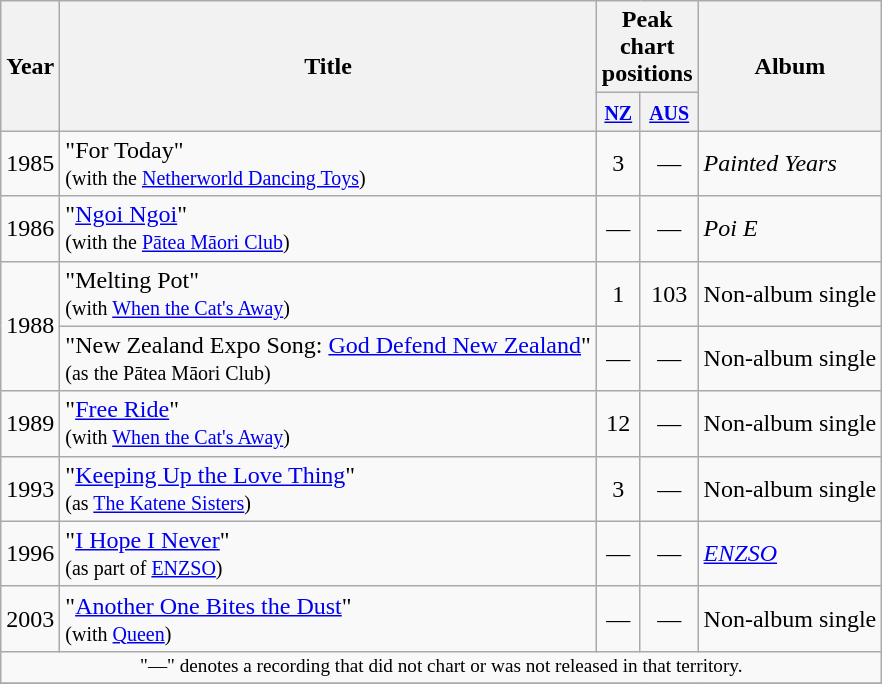<table class="wikitable plainrowheaders">
<tr>
<th rowspan="2" width="1em">Year</th>
<th rowspan="2">Title</th>
<th colspan="2"; width="3em">Peak chart positions</th>
<th rowspan="2">Album</th>
</tr>
<tr>
<th><small><a href='#'>NZ</a><br></small></th>
<th><small><a href='#'>AUS</a><br></small></th>
</tr>
<tr>
<td>1985</td>
<td>"For Today"<br><small>(with the <a href='#'>Netherworld Dancing Toys</a>)</small></td>
<td align="center">3</td>
<td align="center">—</td>
<td><em>Painted Years</em></td>
</tr>
<tr>
<td>1986</td>
<td>"<a href='#'>Ngoi Ngoi</a>"<br><small>(with the <a href='#'>Pātea Māori Club</a>)</small></td>
<td align="center">—</td>
<td align="center">—</td>
<td><em>Poi E</em></td>
</tr>
<tr>
<td rowspan=2>1988</td>
<td>"Melting Pot"<br><small>(with <a href='#'>When the Cat's Away</a>)</small></td>
<td align="center">1</td>
<td align="center">103</td>
<td>Non-album single</td>
</tr>
<tr>
<td>"New Zealand Expo Song: <a href='#'>God Defend New Zealand</a>"<br><small>(as the Pātea Māori Club)</small></td>
<td align="center">—</td>
<td align="center">—</td>
<td>Non-album single</td>
</tr>
<tr>
<td>1989</td>
<td>"<a href='#'>Free Ride</a>"<br><small>(with <a href='#'>When the Cat's Away</a>)</small></td>
<td align="center">12</td>
<td align="center">—</td>
<td>Non-album single</td>
</tr>
<tr>
<td>1993</td>
<td>"<a href='#'>Keeping Up the Love Thing</a>"<br><small>(as <a href='#'>The Katene Sisters</a>)</small></td>
<td align="center">3</td>
<td align="center">—</td>
<td>Non-album single</td>
</tr>
<tr>
<td>1996</td>
<td>"<a href='#'>I Hope I Never</a>"<br><small>(as part of <a href='#'>ENZSO</a>)</small></td>
<td align="center">—</td>
<td align="center">—</td>
<td><em><a href='#'>ENZSO</a></em></td>
</tr>
<tr>
<td>2003</td>
<td>"<a href='#'>Another One Bites the Dust</a>"<br><small>(with <a href='#'>Queen</a>)</small></td>
<td align="center">—</td>
<td align="center">—</td>
<td>Non-album single</td>
</tr>
<tr>
<td colspan="5" style="font-size:80%" align="center">"—" denotes a recording that did not chart or was not released in that territory.</td>
</tr>
<tr>
</tr>
</table>
